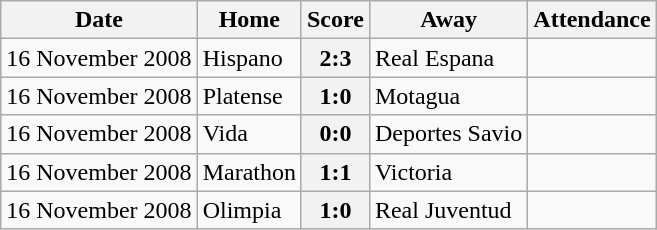<table class="wikitable">
<tr>
<th>Date</th>
<th>Home</th>
<th>Score</th>
<th>Away</th>
<th>Attendance</th>
</tr>
<tr>
<td>16 November 2008</td>
<td>Hispano</td>
<th>2:3</th>
<td>Real Espana</td>
<td></td>
</tr>
<tr>
<td>16 November 2008</td>
<td>Platense</td>
<th>1:0</th>
<td>Motagua</td>
<td></td>
</tr>
<tr>
<td>16 November 2008</td>
<td>Vida</td>
<th>0:0</th>
<td>Deportes Savio</td>
<td></td>
</tr>
<tr>
<td>16 November 2008</td>
<td>Marathon</td>
<th>1:1</th>
<td>Victoria</td>
<td></td>
</tr>
<tr>
<td>16 November 2008</td>
<td>Olimpia</td>
<th>1:0</th>
<td>Real Juventud</td>
<td></td>
</tr>
</table>
